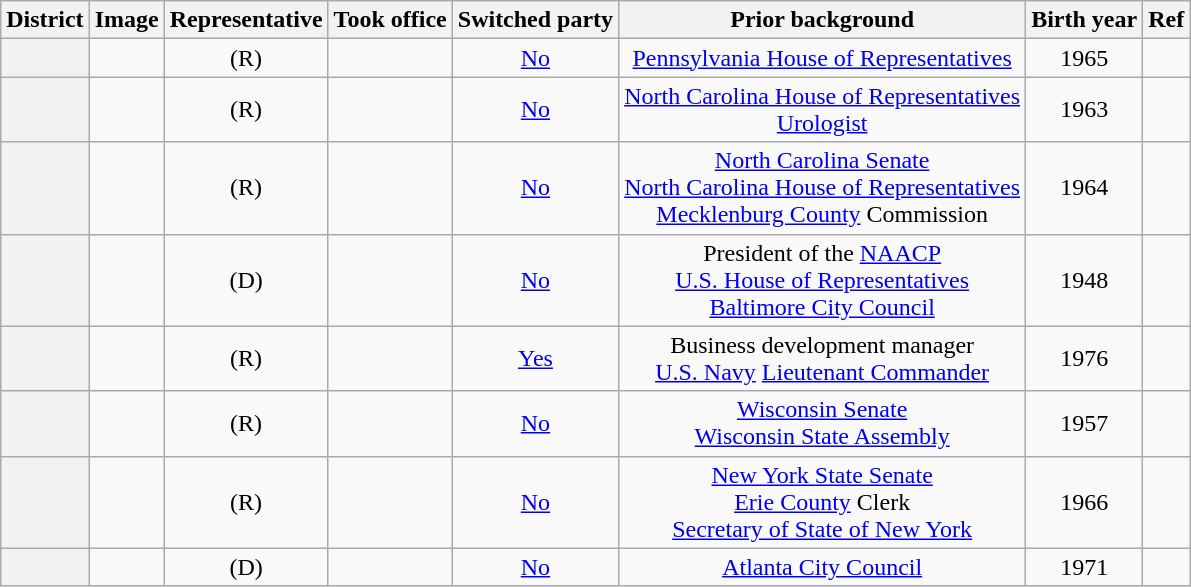<table class="sortable wikitable" style="text-align:center">
<tr>
<th>District</th>
<th>Image</th>
<th>Representative</th>
<th>Took office</th>
<th>Switched party</th>
<th>Prior background</th>
<th>Birth year</th>
<th>Ref</th>
</tr>
<tr>
<th></th>
<td></td>
<td> (R)</td>
<td></td>
<td><a href='#'>No</a><br></td>
<td><a href='#'>Pennsylvania House of Representatives</a></td>
<td>1965</td>
<td></td>
</tr>
<tr>
<th></th>
<td></td>
<td> (R)</td>
<td></td>
<td><a href='#'>No</a><br></td>
<td><a href='#'>North Carolina House of Representatives</a><br><a href='#'>Urologist</a></td>
<td>1963</td>
<td></td>
</tr>
<tr>
<th></th>
<td></td>
<td> (R)</td>
<td></td>
<td><a href='#'>No</a><br></td>
<td><a href='#'>North Carolina Senate</a><br><a href='#'>North Carolina House of Representatives</a><br><a href='#'>Mecklenburg County</a> Commission</td>
<td>1964</td>
<td></td>
</tr>
<tr>
<th></th>
<td></td>
<td> (D)</td>
<td></td>
<td><a href='#'>No</a><br></td>
<td>President of the <a href='#'>NAACP</a><br><a href='#'>U.S. House of Representatives</a><br><a href='#'>Baltimore City Council</a></td>
<td>1948</td>
<td></td>
</tr>
<tr>
<th></th>
<td></td>
<td> (R)</td>
<td></td>
<td><a href='#'>Yes</a><br></td>
<td>Business development manager<br><a href='#'>U.S. Navy</a> <a href='#'>Lieutenant Commander</a></td>
<td>1976</td>
<td></td>
</tr>
<tr>
<th></th>
<td></td>
<td> (R)</td>
<td></td>
<td><a href='#'>No</a><br></td>
<td><a href='#'>Wisconsin Senate</a><br><a href='#'>Wisconsin State Assembly</a></td>
<td>1957</td>
<td></td>
</tr>
<tr>
<th></th>
<td></td>
<td> (R)</td>
<td></td>
<td><a href='#'>No</a><br></td>
<td><a href='#'>New York State Senate</a><br><a href='#'>Erie County</a> Clerk<br><a href='#'>Secretary of State of New York</a></td>
<td>1966</td>
<td></td>
</tr>
<tr>
<th></th>
<td></td>
<td> (D)</td>
<td></td>
<td><a href='#'>No</a><br></td>
<td><a href='#'>Atlanta City Council</a></td>
<td>1971</td>
<td></td>
</tr>
</table>
